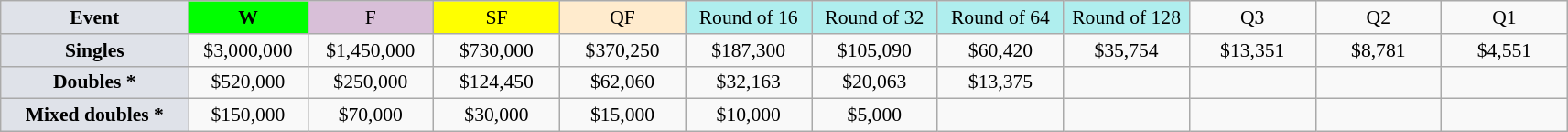<table class="wikitable" style="font-size:90%;text-align:center">
<tr>
<td style="width:130px; background:#dfe2e9;"><strong>Event</strong></td>
<td style="width:80px; background:lime;"><strong>W</strong></td>
<td style="width:85px; background:thistle;">F</td>
<td style="width:85px; background:#ff0;">SF</td>
<td style="width:85px; background:#ffebcd;">QF</td>
<td style="width:85px; background:#afeeee;">Round of 16</td>
<td style="width:85px; background:#afeeee;">Round of 32</td>
<td style="width:85px; background:#afeeee;">Round of 64</td>
<td style="width:85px; background:#afeeee;">Round of 128</td>
<td style="width:85px;">Q3</td>
<td style="width:85px;">Q2</td>
<td style="width:85px;">Q1</td>
</tr>
<tr>
<td style="background:#dfe2e9;"><strong>Singles</strong></td>
<td>$3,000,000</td>
<td>$1,450,000</td>
<td>$730,000</td>
<td>$370,250</td>
<td>$187,300</td>
<td>$105,090</td>
<td>$60,420</td>
<td>$35,754</td>
<td>$13,351</td>
<td>$8,781</td>
<td>$4,551</td>
</tr>
<tr>
<td style="background:#dfe2e9;"><strong>Doubles *</strong></td>
<td>$520,000</td>
<td>$250,000</td>
<td>$124,450</td>
<td>$62,060</td>
<td>$32,163</td>
<td>$20,063</td>
<td>$13,375</td>
<td></td>
<td></td>
<td></td>
<td></td>
</tr>
<tr>
<td style="background:#dfe2e9;"><strong>Mixed doubles *</strong></td>
<td>$150,000</td>
<td>$70,000</td>
<td>$30,000</td>
<td>$15,000</td>
<td>$10,000</td>
<td>$5,000</td>
<td></td>
<td></td>
<td></td>
<td></td>
<td></td>
</tr>
</table>
